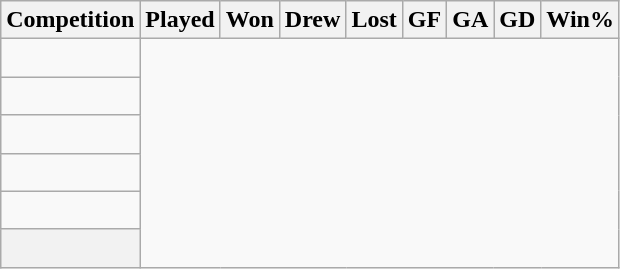<table class="wikitable sortable" style="text-align: center;">
<tr>
<th>Competition</th>
<th>Played</th>
<th>Won</th>
<th>Drew</th>
<th>Lost</th>
<th>GF</th>
<th>GA</th>
<th>GD</th>
<th>Win%</th>
</tr>
<tr>
<td align=left><br></td>
</tr>
<tr>
<td align=left><br></td>
</tr>
<tr>
<td align=left><br></td>
</tr>
<tr>
<td align=left><br></td>
</tr>
<tr>
<td align=left><br></td>
</tr>
<tr class="sortbottom">
<th><br></th>
</tr>
</table>
